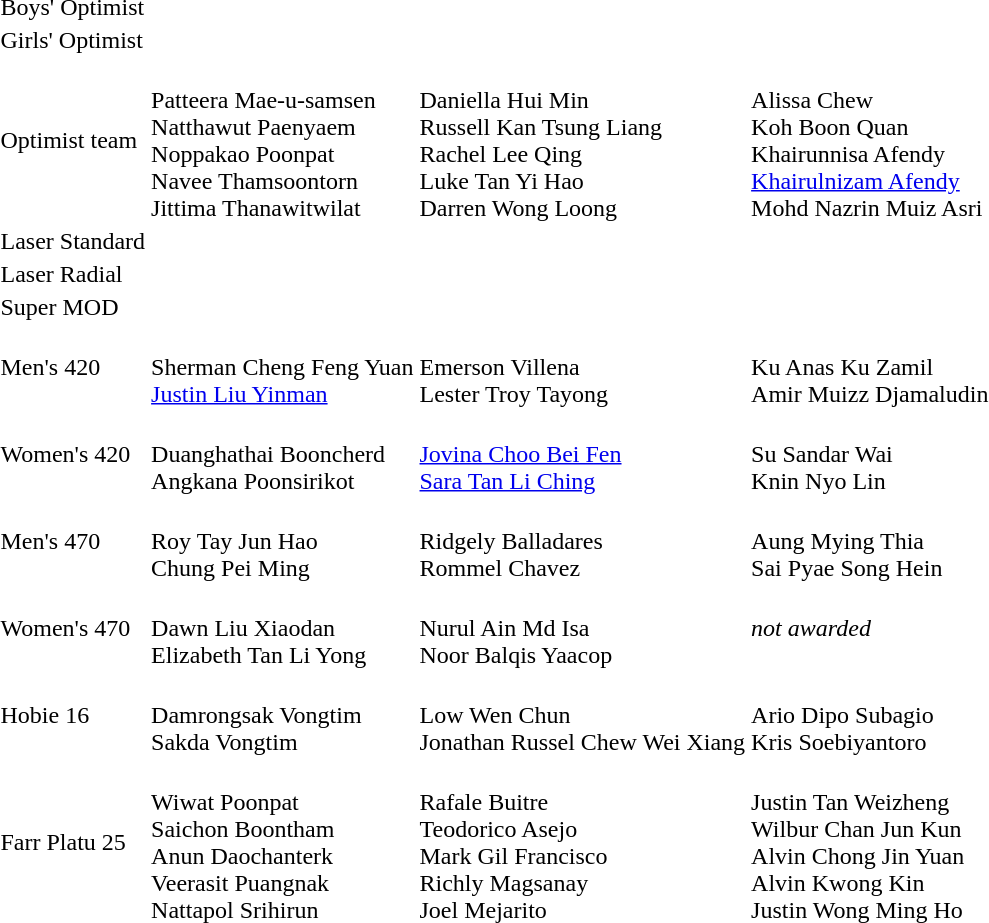<table>
<tr>
<td>Boys' Optimist</td>
<td></td>
<td></td>
<td></td>
</tr>
<tr>
<td>Girls' Optimist</td>
<td></td>
<td></td>
<td></td>
</tr>
<tr>
<td>Optimist team</td>
<td><br>Patteera Mae-u-samsen<br>Natthawut Paenyaem<br>Noppakao Poonpat<br>Navee Thamsoontorn<br>Jittima Thanawitwilat</td>
<td><br>Daniella Hui Min<br>Russell Kan Tsung Liang<br>Rachel Lee Qing<br>Luke Tan Yi Hao<br>Darren Wong Loong</td>
<td><br>Alissa Chew<br>Koh Boon Quan<br>Khairunnisa Afendy<br><a href='#'>Khairulnizam Afendy</a><br>Mohd Nazrin Muiz Asri</td>
</tr>
<tr>
<td nowrap=true>Laser Standard</td>
<td></td>
<td></td>
<td></td>
</tr>
<tr>
<td>Laser Radial</td>
<td></td>
<td></td>
<td></td>
</tr>
<tr>
<td>Super MOD</td>
<td></td>
<td></td>
<td nowrap=true></td>
</tr>
<tr>
<td>Men's 420</td>
<td nowrap=true><br>Sherman Cheng Feng Yuan<br><a href='#'>Justin Liu Yinman</a></td>
<td><br>Emerson Villena<br>Lester Troy Tayong</td>
<td><br>Ku Anas Ku Zamil<br>Amir Muizz Djamaludin</td>
</tr>
<tr>
<td>Women's 420</td>
<td><br>Duanghathai Booncherd<br>Angkana Poonsirikot</td>
<td><br><a href='#'>Jovina Choo Bei Fen</a><br><a href='#'>Sara Tan Li Ching</a></td>
<td><br>Su Sandar Wai<br>Knin Nyo Lin</td>
</tr>
<tr>
<td>Men's 470</td>
<td><br>Roy Tay Jun Hao<br>Chung Pei Ming</td>
<td><br>Ridgely Balladares<br>Rommel Chavez</td>
<td><br>Aung Mying Thia<br>Sai Pyae Song Hein</td>
</tr>
<tr>
<td>Women's 470</td>
<td><br>Dawn Liu Xiaodan<br>Elizabeth Tan Li Yong</td>
<td><br>Nurul Ain Md Isa<br>Noor Balqis Yaacop</td>
<td><em>not awarded</em></td>
</tr>
<tr>
<td>Hobie 16</td>
<td><br>Damrongsak Vongtim<br>Sakda Vongtim</td>
<td nowrap=true><br>Low Wen Chun<br>Jonathan Russel Chew Wei Xiang</td>
<td><br>Ario Dipo Subagio<br>Kris Soebiyantoro</td>
</tr>
<tr>
<td>Farr Platu 25</td>
<td><br>Wiwat Poonpat<br>Saichon Boontham<br>Anun Daochanterk<br>Veerasit Puangnak<br>Nattapol Srihirun</td>
<td><br>Rafale Buitre<br>Teodorico Asejo<br>Mark Gil Francisco<br>Richly Magsanay<br>Joel Mejarito</td>
<td><br>Justin Tan Weizheng<br>Wilbur Chan Jun Kun<br>Alvin Chong Jin Yuan<br>Alvin Kwong Kin<br>Justin Wong Ming Ho</td>
</tr>
</table>
